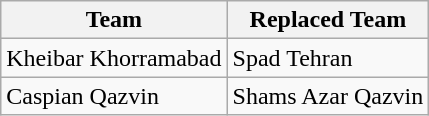<table class="wikitable">
<tr>
<th>Team</th>
<th>Replaced Team</th>
</tr>
<tr>
<td>Kheibar Khorramabad</td>
<td>Spad Tehran</td>
</tr>
<tr>
<td>Caspian Qazvin</td>
<td>Shams Azar Qazvin</td>
</tr>
</table>
